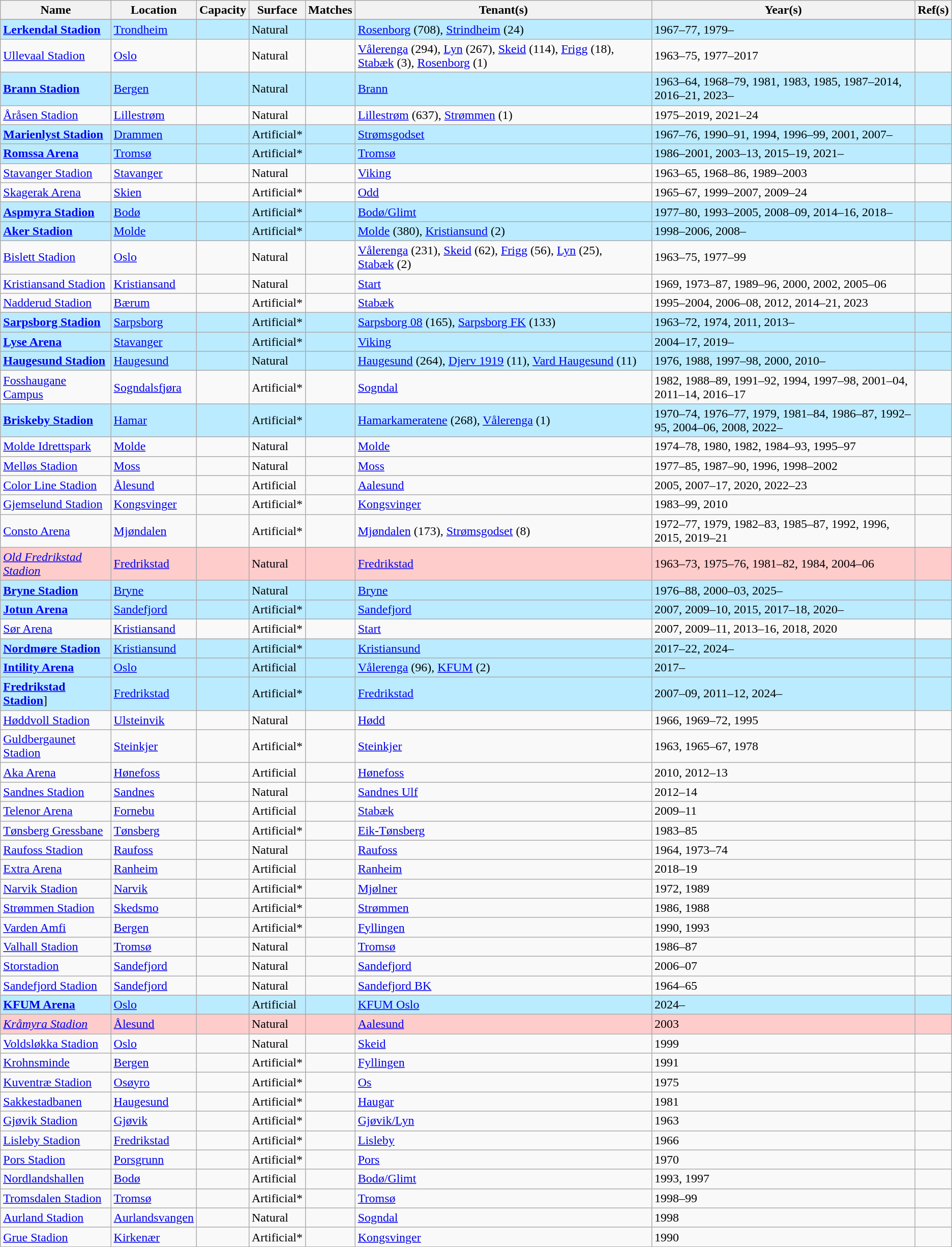<table class="wikitable plainrowheaders sortable">
<tr>
<th scope=col>Name</th>
<th scope=col>Location</th>
<th scope=col>Capacity</th>
<th scope=col>Surface</th>
<th scope=col>Matches</th>
<th scope=col>Tenant(s)</th>
<th scope=col>Year(s)</th>
<th scope=col class=unsortable>Ref(s)</th>
</tr>
<tr 3>
</tr>
<tr bgcolor=#BBEBFF>
<td scope=row><strong><a href='#'>Lerkendal Stadion</a></strong></td>
<td><a href='#'>Trondheim</a></td>
<td align=right></td>
<td>Natural</td>
<td align=right></td>
<td><a href='#'>Rosenborg</a> (708), <a href='#'>Strindheim</a> (24)</td>
<td>1967–77, 1979–</td>
<td align=center></td>
</tr>
<tr>
<td scope=row><a href='#'>Ullevaal Stadion</a></td>
<td><a href='#'>Oslo</a></td>
<td align=right></td>
<td>Natural</td>
<td align=right></td>
<td><a href='#'>Vålerenga</a> (294), <a href='#'>Lyn</a> (267),  <a href='#'>Skeid</a> (114), <a href='#'>Frigg</a> (18), <a href='#'>Stabæk</a> (3), <a href='#'>Rosenborg</a> (1)</td>
<td>1963–75, 1977–2017</td>
<td align=center></td>
</tr>
<tr bgcolor=#BBEBFF>
<td scope=row><strong><a href='#'>Brann Stadion</a></strong></td>
<td><a href='#'>Bergen</a></td>
<td align=right></td>
<td>Natural</td>
<td align=right></td>
<td><a href='#'>Brann</a></td>
<td>1963–64, 1968–79, 1981, 1983, 1985, 1987–2014, 2016–21, 2023–</td>
<td align=center></td>
</tr>
<tr>
<td scope=row><a href='#'>Åråsen Stadion</a></td>
<td><a href='#'>Lillestrøm</a></td>
<td align=right></td>
<td>Natural</td>
<td align=right></td>
<td><a href='#'>Lillestrøm</a> (637), <a href='#'>Strømmen</a> (1)</td>
<td>1975–2019, 2021–24</td>
<td align=center></td>
</tr>
<tr bgcolor=#BBEBFF>
<td scope=row><strong><a href='#'>Marienlyst Stadion</a></strong></td>
<td><a href='#'>Drammen</a></td>
<td align=right></td>
<td>Artificial*</td>
<td align=right></td>
<td><a href='#'>Strømsgodset</a></td>
<td>1967–76, 1990–91, 1994, 1996–99, 2001, 2007–</td>
<td align=center></td>
</tr>
<tr bgcolor=#BBEBFF>
<td scope=row><strong><a href='#'>Romssa Arena</a></strong></td>
<td><a href='#'>Tromsø</a></td>
<td align=right></td>
<td>Artificial*</td>
<td align=right></td>
<td><a href='#'>Tromsø</a></td>
<td>1986–2001, 2003–13, 2015–19, 2021–</td>
<td align=center></td>
</tr>
<tr>
<td scope=row><a href='#'>Stavanger Stadion</a></td>
<td><a href='#'>Stavanger</a></td>
<td align=right></td>
<td>Natural</td>
<td align=right></td>
<td><a href='#'>Viking</a></td>
<td>1963–65, 1968–86, 1989–2003</td>
<td align=center></td>
</tr>
<tr>
<td scope=row><a href='#'>Skagerak Arena</a></td>
<td><a href='#'>Skien</a></td>
<td align=right></td>
<td>Artificial*</td>
<td align=right></td>
<td><a href='#'>Odd</a></td>
<td>1965–67, 1999–2007, 2009–24</td>
<td align=center></td>
</tr>
<tr bgcolor=#BBEBFF>
<td scope=row><strong><a href='#'>Aspmyra Stadion</a></strong></td>
<td><a href='#'>Bodø</a></td>
<td align=right></td>
<td>Artificial*</td>
<td align=right></td>
<td><a href='#'>Bodø/Glimt</a></td>
<td>1977–80, 1993–2005, 2008–09, 2014–16, 2018–</td>
<td align=center></td>
</tr>
<tr bgcolor=#BBEBFF>
<td scope=row><strong><a href='#'>Aker Stadion</a></strong></td>
<td><a href='#'>Molde</a></td>
<td align=right></td>
<td>Artificial*</td>
<td align=right></td>
<td><a href='#'>Molde</a> (380), <a href='#'>Kristiansund</a> (2)</td>
<td>1998–2006, 2008–</td>
<td align=center></td>
</tr>
<tr>
<td scope=row><a href='#'>Bislett Stadion</a></td>
<td><a href='#'>Oslo</a></td>
<td align=right></td>
<td>Natural</td>
<td align=right></td>
<td><a href='#'>Vålerenga</a> (231), <a href='#'>Skeid</a> (62), <a href='#'>Frigg</a> (56), <a href='#'>Lyn</a> (25), <a href='#'>Stabæk</a> (2)</td>
<td>1963–75, 1977–99</td>
<td align=center></td>
</tr>
<tr>
<td scope=row><a href='#'>Kristiansand Stadion</a></td>
<td><a href='#'>Kristiansand</a></td>
<td align=right></td>
<td>Natural</td>
<td align=right></td>
<td><a href='#'>Start</a></td>
<td>1969, 1973–87, 1989–96, 2000, 2002, 2005–06</td>
<td align=center></td>
</tr>
<tr>
<td scope=row><a href='#'>Nadderud Stadion</a></td>
<td><a href='#'>Bærum</a></td>
<td align=right></td>
<td>Artificial*</td>
<td align=right></td>
<td><a href='#'>Stabæk</a></td>
<td>1995–2004, 2006–08, 2012, 2014–21, 2023</td>
<td align=center></td>
</tr>
<tr bgcolor=#BBEBFF>
<td scope=row><strong><a href='#'>Sarpsborg Stadion</a></strong></td>
<td><a href='#'>Sarpsborg</a></td>
<td align=right></td>
<td>Artificial*</td>
<td align=right></td>
<td><a href='#'>Sarpsborg 08</a> (165), <a href='#'>Sarpsborg FK</a> (133)</td>
<td>1963–72, 1974, 2011, 2013–</td>
<td align=center></td>
</tr>
<tr bgcolor=#BBEBFF>
<td scope=row><strong><a href='#'>Lyse Arena</a></strong></td>
<td><a href='#'>Stavanger</a></td>
<td align=right></td>
<td>Artificial*</td>
<td align=right></td>
<td><a href='#'>Viking</a></td>
<td>2004–17, 2019–</td>
<td align=center></td>
</tr>
<tr bgcolor=#BBEBFF>
<td scope=row><strong><a href='#'>Haugesund Stadion</a></strong></td>
<td><a href='#'>Haugesund</a></td>
<td align=right></td>
<td>Natural</td>
<td align=right></td>
<td><a href='#'>Haugesund</a> (264), <a href='#'>Djerv 1919</a> (11), <a href='#'>Vard Haugesund</a> (11)</td>
<td>1976, 1988, 1997–98, 2000, 2010–</td>
<td align=center></td>
</tr>
<tr>
<td scope=row><a href='#'>Fosshaugane Campus</a></td>
<td><a href='#'>Sogndalsfjøra</a></td>
<td align=right></td>
<td>Artificial*</td>
<td align=right></td>
<td><a href='#'>Sogndal</a></td>
<td>1982, 1988–89, 1991–92, 1994, 1997–98, 2001–04, 2011–14, 2016–17</td>
<td align=center></td>
</tr>
<tr bgcolor=#BBEBFF>
<td scope=row><strong><a href='#'>Briskeby Stadion</a></strong></td>
<td><a href='#'>Hamar</a></td>
<td align=right></td>
<td>Artificial*</td>
<td align=right></td>
<td><a href='#'>Hamarkameratene</a> (268), <a href='#'>Vålerenga</a> (1)</td>
<td>1970–74, 1976–77, 1979, 1981–84, 1986–87, 1992–95, 2004–06, 2008, 2022–</td>
<td align=center></td>
</tr>
<tr>
<td scope=row><a href='#'>Molde Idrettspark</a></td>
<td><a href='#'>Molde</a></td>
<td align=right></td>
<td>Natural</td>
<td align=right></td>
<td><a href='#'>Molde</a></td>
<td>1974–78, 1980, 1982, 1984–93, 1995–97</td>
<td align=center></td>
</tr>
<tr>
<td scope=row><a href='#'>Melløs Stadion</a></td>
<td><a href='#'>Moss</a></td>
<td align=right></td>
<td>Natural</td>
<td align=right></td>
<td><a href='#'>Moss</a></td>
<td>1977–85, 1987–90, 1996, 1998–2002</td>
<td align=center></td>
</tr>
<tr>
<td scope=row><a href='#'>Color Line Stadion</a></td>
<td><a href='#'>Ålesund</a></td>
<td align=right></td>
<td>Artificial</td>
<td align=right></td>
<td><a href='#'>Aalesund</a></td>
<td>2005, 2007–17, 2020, 2022–23</td>
<td align=center></td>
</tr>
<tr>
<td scope=row><a href='#'>Gjemselund Stadion</a></td>
<td><a href='#'>Kongsvinger</a></td>
<td align=right></td>
<td>Artificial*</td>
<td align=right></td>
<td><a href='#'>Kongsvinger</a></td>
<td>1983–99, 2010</td>
<td align=center></td>
</tr>
<tr>
<td scope=row><a href='#'>Consto Arena</a></td>
<td><a href='#'>Mjøndalen</a></td>
<td align=right></td>
<td>Artificial*</td>
<td align=right></td>
<td><a href='#'>Mjøndalen</a> (173), <a href='#'>Strømsgodset</a> (8)</td>
<td>1972–77, 1979, 1982–83, 1985–87, 1992, 1996, 2015, 2019–21</td>
<td align=center></td>
</tr>
<tr bgcolor=#FFCCCC>
<td scope=row><em><a href='#'>Old Fredrikstad Stadion</a></em></td>
<td><a href='#'>Fredrikstad</a></td>
<td align=right></td>
<td>Natural</td>
<td align=right></td>
<td><a href='#'>Fredrikstad</a></td>
<td>1963–73, 1975–76, 1981–82, 1984, 2004–06</td>
<td align=center></td>
</tr>
<tr bgcolor=#BBEBFF>
<td scope=row><strong><a href='#'>Bryne Stadion</a></strong></td>
<td><a href='#'>Bryne</a></td>
<td align=right></td>
<td>Natural</td>
<td align=right></td>
<td><a href='#'>Bryne</a></td>
<td>1976–88, 2000–03, 2025–</td>
<td align=center></td>
</tr>
<tr bgcolor=#BBEBFF>
<td scope=row><strong><a href='#'>Jotun Arena</a></strong></td>
<td><a href='#'>Sandefjord</a></td>
<td align=right></td>
<td>Artificial*</td>
<td align=right></td>
<td><a href='#'>Sandefjord</a></td>
<td>2007, 2009–10, 2015, 2017–18, 2020–</td>
<td align=center></td>
</tr>
<tr>
<td scope=row><a href='#'>Sør Arena</a></td>
<td><a href='#'>Kristiansand</a></td>
<td align=right></td>
<td>Artificial*</td>
<td align=right></td>
<td><a href='#'>Start</a></td>
<td>2007, 2009–11, 2013–16, 2018, 2020</td>
<td align=center></td>
</tr>
<tr bgcolor=#BBEBFF>
<td scope=row><strong><a href='#'>Nordmøre Stadion</a></strong></td>
<td><a href='#'>Kristiansund</a></td>
<td align=right></td>
<td>Artificial*</td>
<td align=right></td>
<td><a href='#'>Kristiansund</a></td>
<td>2017–22, 2024–</td>
<td align=center></td>
</tr>
<tr bgcolor=#BBEBFF>
<td scope=row><strong><a href='#'>Intility Arena</a></strong></td>
<td><a href='#'>Oslo</a></td>
<td align=right></td>
<td>Artificial</td>
<td align=right></td>
<td><a href='#'>Vålerenga</a> (96), <a href='#'>KFUM</a> (2)</td>
<td>2017–</td>
<td align=center></td>
</tr>
<tr bgcolor=#BBEBFF>
<td scope=row><strong><a href='#'>Fredrikstad Stadion</a></strong>]</td>
<td><a href='#'>Fredrikstad</a></td>
<td align=right></td>
<td>Artificial*</td>
<td align=right></td>
<td><a href='#'>Fredrikstad</a></td>
<td>2007–09, 2011–12, 2024–</td>
<td align=center></td>
</tr>
<tr>
<td scope=row><a href='#'>Høddvoll Stadion</a></td>
<td><a href='#'>Ulsteinvik</a></td>
<td align=right></td>
<td>Natural</td>
<td align=right></td>
<td><a href='#'>Hødd</a></td>
<td>1966, 1969–72, 1995</td>
<td align=center></td>
</tr>
<tr>
<td scope=row><a href='#'>Guldbergaunet Stadion</a></td>
<td><a href='#'>Steinkjer</a></td>
<td align=right></td>
<td>Artificial*</td>
<td align=right></td>
<td><a href='#'>Steinkjer</a></td>
<td>1963, 1965–67, 1978</td>
<td align=center></td>
</tr>
<tr>
<td scope=row><a href='#'>Aka Arena</a></td>
<td><a href='#'>Hønefoss</a></td>
<td align=right></td>
<td>Artificial</td>
<td align=right></td>
<td><a href='#'>Hønefoss</a></td>
<td>2010, 2012–13</td>
<td align=center></td>
</tr>
<tr>
<td scope=row><a href='#'>Sandnes Stadion</a></td>
<td><a href='#'>Sandnes</a></td>
<td align=right></td>
<td>Natural</td>
<td align=right></td>
<td><a href='#'>Sandnes Ulf</a></td>
<td>2012–14</td>
<td align=center></td>
</tr>
<tr>
<td scope=row><a href='#'>Telenor Arena</a></td>
<td><a href='#'>Fornebu</a></td>
<td align=right></td>
<td>Artificial</td>
<td align=right></td>
<td><a href='#'>Stabæk</a></td>
<td>2009–11</td>
<td align=center></td>
</tr>
<tr>
<td scope=row><a href='#'>Tønsberg Gressbane</a></td>
<td><a href='#'>Tønsberg</a></td>
<td align=right></td>
<td>Artificial*</td>
<td align=right></td>
<td><a href='#'>Eik-Tønsberg</a></td>
<td>1983–85</td>
<td align=center></td>
</tr>
<tr>
<td scope=row><a href='#'>Raufoss Stadion</a></td>
<td><a href='#'>Raufoss</a></td>
<td align=right></td>
<td>Natural</td>
<td align=right></td>
<td><a href='#'>Raufoss</a></td>
<td>1964, 1973–74</td>
<td align=center></td>
</tr>
<tr>
<td scope=row><a href='#'>Extra Arena</a></td>
<td><a href='#'>Ranheim</a></td>
<td align=right></td>
<td>Artificial</td>
<td align=right></td>
<td><a href='#'>Ranheim</a></td>
<td>2018–19</td>
<td align=center></td>
</tr>
<tr>
<td scope=row><a href='#'>Narvik Stadion</a></td>
<td><a href='#'>Narvik</a></td>
<td align=right></td>
<td>Artificial*</td>
<td align=right></td>
<td><a href='#'>Mjølner</a></td>
<td>1972, 1989</td>
<td align=center></td>
</tr>
<tr>
<td scope=row><a href='#'>Strømmen Stadion</a></td>
<td><a href='#'>Skedsmo</a></td>
<td align=right></td>
<td>Artificial*</td>
<td align=right></td>
<td><a href='#'>Strømmen</a></td>
<td>1986, 1988</td>
<td align=center></td>
</tr>
<tr>
<td scope=row><a href='#'>Varden Amfi</a></td>
<td><a href='#'>Bergen</a></td>
<td align=right></td>
<td>Artificial*</td>
<td align=right></td>
<td><a href='#'>Fyllingen</a></td>
<td>1990, 1993</td>
<td align=center></td>
</tr>
<tr>
<td scope=row><a href='#'>Valhall Stadion</a></td>
<td><a href='#'>Tromsø</a></td>
<td align=right></td>
<td>Natural</td>
<td align=right></td>
<td><a href='#'>Tromsø</a></td>
<td>1986–87</td>
<td align=center></td>
</tr>
<tr>
<td scope=row><a href='#'>Storstadion</a></td>
<td><a href='#'>Sandefjord</a></td>
<td align=right></td>
<td>Natural</td>
<td align=right></td>
<td><a href='#'>Sandefjord</a></td>
<td>2006–07</td>
<td align=center></td>
</tr>
<tr>
<td scope=row><a href='#'>Sandefjord Stadion</a></td>
<td><a href='#'>Sandefjord</a></td>
<td align=right></td>
<td>Natural</td>
<td align=right></td>
<td><a href='#'>Sandefjord BK</a></td>
<td>1964–65</td>
<td align=center></td>
</tr>
<tr bgcolor=#BBEBFF>
<td scope=row><strong><a href='#'>KFUM Arena</a></strong></td>
<td><a href='#'>Oslo</a></td>
<td align=right></td>
<td>Artificial</td>
<td align=right></td>
<td><a href='#'>KFUM Oslo</a></td>
<td>2024–</td>
<td align=center></td>
</tr>
<tr bgcolor=#FFCCCC>
<td scope=row><em><a href='#'>Kråmyra Stadion</a></em></td>
<td><a href='#'>Ålesund</a></td>
<td align=right></td>
<td>Natural</td>
<td align=right></td>
<td><a href='#'>Aalesund</a></td>
<td>2003</td>
<td align=center></td>
</tr>
<tr>
<td scope=row><a href='#'>Voldsløkka Stadion</a></td>
<td><a href='#'>Oslo</a></td>
<td align=right></td>
<td>Natural</td>
<td align=right></td>
<td><a href='#'>Skeid</a></td>
<td>1999</td>
<td align=center></td>
</tr>
<tr>
<td scope=row><a href='#'>Krohnsminde</a></td>
<td><a href='#'>Bergen</a></td>
<td align=right></td>
<td>Artificial*</td>
<td align=right></td>
<td><a href='#'>Fyllingen</a></td>
<td>1991</td>
<td align=center></td>
</tr>
<tr>
<td scope=row><a href='#'>Kuventræ Stadion</a></td>
<td><a href='#'>Osøyro</a></td>
<td align=right></td>
<td>Artificial*</td>
<td align=right></td>
<td><a href='#'>Os</a></td>
<td>1975</td>
<td align=center></td>
</tr>
<tr>
<td scope=row><a href='#'>Sakkestadbanen</a></td>
<td><a href='#'>Haugesund</a></td>
<td align=right></td>
<td>Artificial*</td>
<td align=right></td>
<td><a href='#'>Haugar</a></td>
<td>1981</td>
<td align=center></td>
</tr>
<tr>
<td scope=row><a href='#'>Gjøvik Stadion</a></td>
<td><a href='#'>Gjøvik</a></td>
<td align=right></td>
<td>Artificial*</td>
<td align=right></td>
<td><a href='#'>Gjøvik/Lyn</a></td>
<td>1963</td>
<td align=center></td>
</tr>
<tr>
<td scope=row><a href='#'>Lisleby Stadion</a></td>
<td><a href='#'>Fredrikstad</a></td>
<td align=right></td>
<td>Artificial*</td>
<td align=right></td>
<td><a href='#'>Lisleby</a></td>
<td>1966</td>
<td align=center></td>
</tr>
<tr>
<td scope=row><a href='#'>Pors Stadion</a></td>
<td><a href='#'>Porsgrunn</a></td>
<td align=right></td>
<td>Artificial*</td>
<td align=right></td>
<td><a href='#'>Pors</a></td>
<td>1970</td>
<td align=center></td>
</tr>
<tr>
<td scope=row><a href='#'>Nordlandshallen</a></td>
<td><a href='#'>Bodø</a></td>
<td align=right></td>
<td>Artificial</td>
<td align=right></td>
<td><a href='#'>Bodø/Glimt</a></td>
<td>1993, 1997</td>
<td align=center></td>
</tr>
<tr>
<td scope=row><a href='#'>Tromsdalen Stadion</a></td>
<td><a href='#'>Tromsø</a></td>
<td align=right></td>
<td>Artificial*</td>
<td align=right></td>
<td><a href='#'>Tromsø</a></td>
<td>1998–99</td>
<td align=center></td>
</tr>
<tr>
<td scope=row><a href='#'>Aurland Stadion</a></td>
<td><a href='#'>Aurlandsvangen</a></td>
<td align=right></td>
<td>Natural</td>
<td align=right></td>
<td><a href='#'>Sogndal</a></td>
<td>1998</td>
<td align=center></td>
</tr>
<tr>
<td scope=row><a href='#'>Grue Stadion</a></td>
<td><a href='#'>Kirkenær</a></td>
<td align=right></td>
<td>Artificial*</td>
<td align=right></td>
<td><a href='#'>Kongsvinger</a></td>
<td>1990</td>
<td align=center></td>
</tr>
</table>
